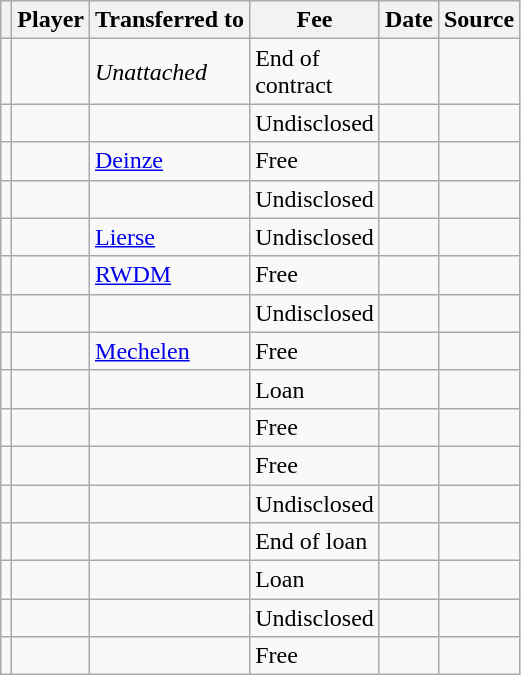<table class="wikitable plainrowheaders sortable">
<tr>
<th></th>
<th scope=col><strong>Player</strong></th>
<th><strong>Transferred to</strong></th>
<th !scope=col; style="width: 65px;"><strong>Fee</strong></th>
<th scope=col><strong>Date</strong></th>
<th scope=col><strong>Source</strong></th>
</tr>
<tr>
<td align=center></td>
<td></td>
<td><em>Unattached</em></td>
<td>End of contract</td>
<td></td>
<td></td>
</tr>
<tr>
<td align=center></td>
<td></td>
<td></td>
<td>Undisclosed</td>
<td></td>
<td></td>
</tr>
<tr>
<td align=center></td>
<td></td>
<td><a href='#'>Deinze</a></td>
<td>Free</td>
<td></td>
<td></td>
</tr>
<tr>
<td align=center></td>
<td></td>
<td></td>
<td>Undisclosed</td>
<td></td>
<td></td>
</tr>
<tr>
<td align=center></td>
<td></td>
<td><a href='#'>Lierse</a></td>
<td>Undisclosed</td>
<td></td>
<td></td>
</tr>
<tr>
<td align=center></td>
<td></td>
<td><a href='#'>RWDM</a></td>
<td>Free</td>
<td></td>
<td></td>
</tr>
<tr>
<td align=center></td>
<td></td>
<td></td>
<td>Undisclosed</td>
<td></td>
<td></td>
</tr>
<tr>
<td align=center></td>
<td></td>
<td><a href='#'>Mechelen</a></td>
<td>Free</td>
<td></td>
<td></td>
</tr>
<tr>
<td align=center></td>
<td></td>
<td></td>
<td>Loan</td>
<td></td>
<td></td>
</tr>
<tr>
<td align=center></td>
<td></td>
<td></td>
<td>Free</td>
<td></td>
<td></td>
</tr>
<tr>
<td align=center></td>
<td></td>
<td></td>
<td>Free</td>
<td></td>
<td></td>
</tr>
<tr>
<td align=center></td>
<td></td>
<td></td>
<td>Undisclosed</td>
<td></td>
<td></td>
</tr>
<tr>
<td align=center></td>
<td></td>
<td></td>
<td>End of loan</td>
<td></td>
<td></td>
</tr>
<tr>
<td align=center></td>
<td></td>
<td></td>
<td>Loan</td>
<td></td>
<td></td>
</tr>
<tr>
<td align=center></td>
<td></td>
<td></td>
<td>Undisclosed</td>
<td></td>
<td></td>
</tr>
<tr>
<td align=center></td>
<td></td>
<td></td>
<td>Free</td>
<td></td>
<td></td>
</tr>
</table>
